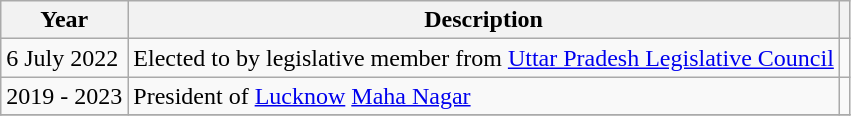<table class="wikitable">
<tr>
<th>Year</th>
<th>Description</th>
<th></th>
</tr>
<tr>
<td>6 July 2022</td>
<td>Elected to by legislative member from <a href='#'>Uttar Pradesh Legislative Council</a></td>
<td></td>
</tr>
<tr>
<td>2019 - 2023</td>
<td>President of <a href='#'>Lucknow</a> <a href='#'>Maha Nagar</a></td>
<td></td>
</tr>
<tr>
</tr>
</table>
